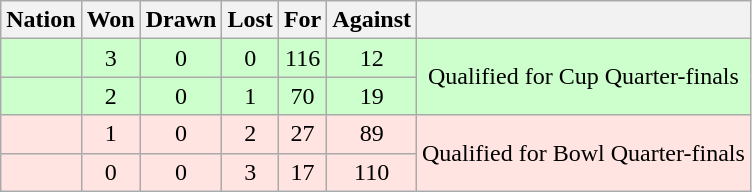<table class="wikitable" style="text-align: center;">
<tr>
<th>Nation</th>
<th>Won</th>
<th>Drawn</th>
<th>Lost</th>
<th>For</th>
<th>Against</th>
<th></th>
</tr>
<tr bgcolor="#ccffcc">
<td align="left"></td>
<td>3</td>
<td>0</td>
<td>0</td>
<td>116</td>
<td>12</td>
<td rowspan="2">Qualified for Cup Quarter-finals</td>
</tr>
<tr bgcolor="#ccffcc">
<td align="left"></td>
<td>2</td>
<td>0</td>
<td>1</td>
<td>70</td>
<td>19</td>
</tr>
<tr bgcolor="FFE4E1">
<td align="left"></td>
<td>1</td>
<td>0</td>
<td>2</td>
<td>27</td>
<td>89</td>
<td rowspan="2">Qualified for Bowl Quarter-finals</td>
</tr>
<tr bgcolor="FFE4E1">
<td align="left"></td>
<td>0</td>
<td>0</td>
<td>3</td>
<td>17</td>
<td>110</td>
</tr>
</table>
